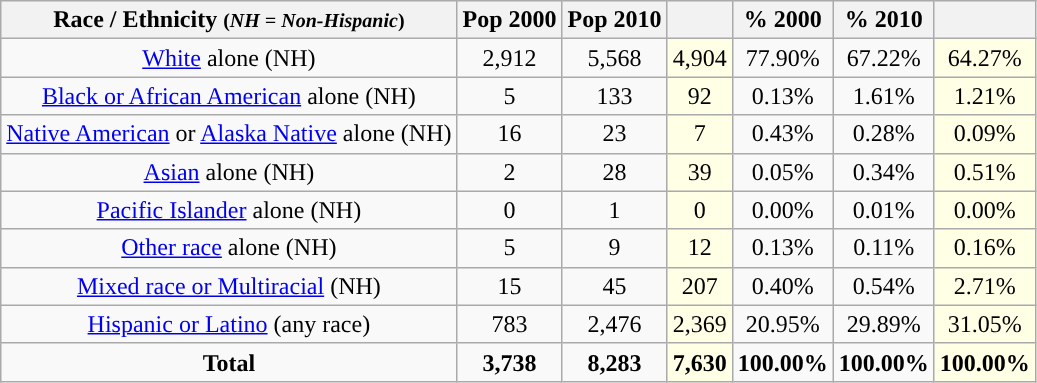<table class="wikitable" style="text-align:center;">
<tr>
<th>Race / Ethnicity <small>(<em>NH = Non-Hispanic</em>)</small></th>
<th>Pop 2000</th>
<th>Pop 2010</th>
<th></th>
<th>% 2000</th>
<th>% 2010</th>
<th></th>
</tr>
<tr>
<td><a href='#'>White</a> alone (NH)</td>
<td>2,912</td>
<td>5,568</td>
<td style='background: #ffffe6;'>4,904</td>
<td>77.90%</td>
<td>67.22%</td>
<td style='background: #ffffe6;'>64.27%</td>
</tr>
<tr>
<td><a href='#'>Black or African American</a> alone (NH)</td>
<td>5</td>
<td>133</td>
<td style='background: #ffffe6;'>92</td>
<td>0.13%</td>
<td>1.61%</td>
<td style='background: #ffffe6;'>1.21%</td>
</tr>
<tr>
<td><a href='#'>Native American</a> or <a href='#'>Alaska Native</a> alone (NH)</td>
<td>16</td>
<td>23</td>
<td style='background: #ffffe6;'>7</td>
<td>0.43%</td>
<td>0.28%</td>
<td style='background: #ffffe6;'>0.09%</td>
</tr>
<tr>
<td><a href='#'>Asian</a> alone (NH)</td>
<td>2</td>
<td>28</td>
<td style='background: #ffffe6;'>39</td>
<td>0.05%</td>
<td>0.34%</td>
<td style='background: #ffffe6;'>0.51%</td>
</tr>
<tr>
<td><a href='#'>Pacific Islander</a> alone (NH)</td>
<td>0</td>
<td>1</td>
<td style='background: #ffffe6;'>0</td>
<td>0.00%</td>
<td>0.01%</td>
<td style='background: #ffffe6;'>0.00%</td>
</tr>
<tr>
<td><a href='#'>Other race</a> alone (NH)</td>
<td>5</td>
<td>9</td>
<td style='background: #ffffe6;'>12</td>
<td>0.13%</td>
<td>0.11%</td>
<td style='background: #ffffe6;'>0.16%</td>
</tr>
<tr>
<td><a href='#'>Mixed race or Multiracial</a> (NH)</td>
<td>15</td>
<td>45</td>
<td style='background: #ffffe6;'>207</td>
<td>0.40%</td>
<td>0.54%</td>
<td style='background: #ffffe6;'>2.71%</td>
</tr>
<tr>
<td><a href='#'>Hispanic or Latino</a> (any race)</td>
<td>783</td>
<td>2,476</td>
<td style='background: #ffffe6;'>2,369</td>
<td>20.95%</td>
<td>29.89%</td>
<td style='background: #ffffe6;'>31.05%</td>
</tr>
<tr>
<td><strong>Total</strong></td>
<td><strong>3,738</strong></td>
<td><strong>8,283</strong></td>
<td style='background: #ffffe6;'><strong>7,630</strong></td>
<td><strong>100.00%</strong></td>
<td><strong>100.00%</strong></td>
<td style='background: #ffffe6;'><strong>100.00%</strong></td>
</tr>
</table>
